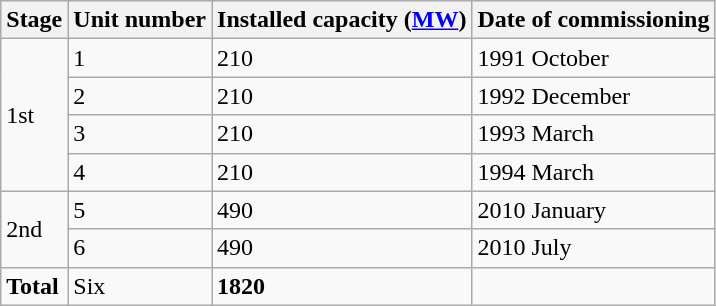<table class="sortable wikitable">
<tr>
<th>Stage</th>
<th>Unit number</th>
<th>Installed capacity (<a href='#'>MW</a>)</th>
<th>Date of commissioning</th>
</tr>
<tr>
<td rowspan="4">1st</td>
<td>1</td>
<td>210</td>
<td>1991 October</td>
</tr>
<tr>
<td>2</td>
<td>210</td>
<td>1992 December</td>
</tr>
<tr>
<td>3</td>
<td>210</td>
<td>1993 March</td>
</tr>
<tr>
<td>4</td>
<td>210</td>
<td>1994 March</td>
</tr>
<tr>
<td rowspan="2">2nd</td>
<td>5</td>
<td>490</td>
<td>2010 January</td>
</tr>
<tr>
<td>6</td>
<td>490</td>
<td>2010 July</td>
</tr>
<tr>
<td><strong>Total</strong></td>
<td>Six</td>
<td><strong>1820</strong></td>
<td></td>
</tr>
</table>
